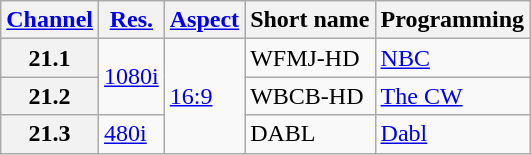<table class="wikitable">
<tr>
<th scope = "col"><a href='#'>Channel</a></th>
<th scope = "col"><a href='#'>Res.</a></th>
<th scope = "col"><a href='#'>Aspect</a></th>
<th scope = "col">Short name</th>
<th scope = "col">Programming</th>
</tr>
<tr>
<th scope = "row">21.1</th>
<td rowspan=2><a href='#'>1080i</a></td>
<td rowspan=3><a href='#'>16:9</a></td>
<td>WFMJ-HD</td>
<td><a href='#'>NBC</a></td>
</tr>
<tr>
<th scope = "row">21.2</th>
<td>WBCB-HD</td>
<td><a href='#'>The CW</a></td>
</tr>
<tr>
<th scope = "row">21.3</th>
<td><a href='#'>480i</a></td>
<td>DABL</td>
<td><a href='#'>Dabl</a></td>
</tr>
</table>
